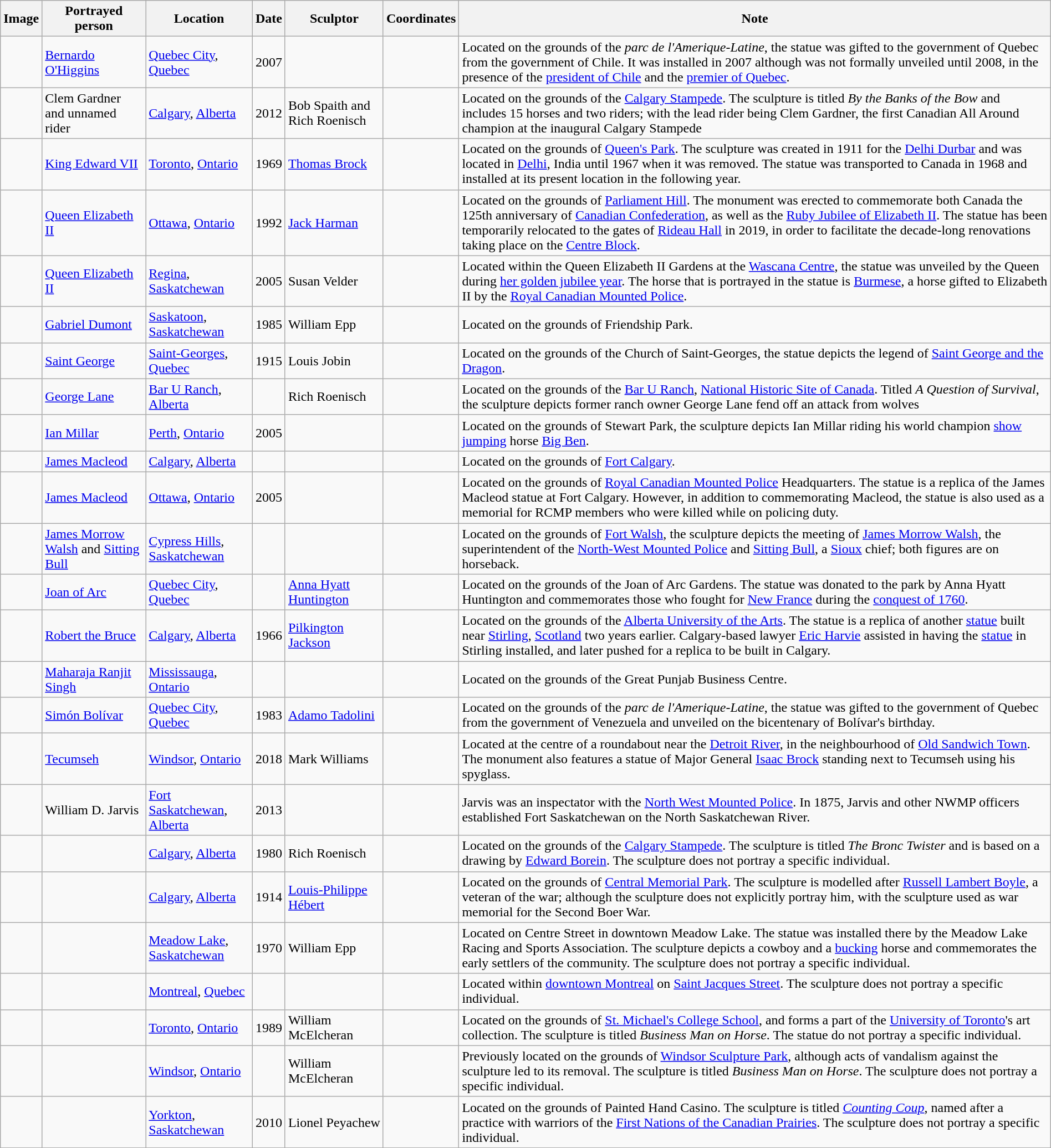<table class="wikitable sortable"  style="width:100%;">
<tr>
<th align="left" class="unsortable">Image</th>
<th align="left">Portrayed person</th>
<th align="left">Location</th>
<th align="left">Date</th>
<th align="left">Sculptor</th>
<th align="left" class="unsortable">Coordinates</th>
<th align="left" class="unsortable">Note</th>
</tr>
<tr>
<td></td>
<td><a href='#'>Bernardo O'Higgins</a></td>
<td><a href='#'>Quebec City</a>, <a href='#'>Quebec</a></td>
<td>2007</td>
<td></td>
<td></td>
<td>Located on the grounds of the <em>parc de l'Amerique-Latine</em>, the statue was gifted to the government of Quebec from the government of Chile. It was installed in 2007 although was not formally unveiled until 2008, in the presence of the <a href='#'>president of Chile</a> and the <a href='#'>premier of Quebec</a>.</td>
</tr>
<tr>
<td></td>
<td>Clem Gardner and unnamed rider</td>
<td><a href='#'>Calgary</a>, <a href='#'>Alberta</a></td>
<td>2012</td>
<td>Bob Spaith and Rich Roenisch</td>
<td></td>
<td>Located on the grounds of the <a href='#'>Calgary Stampede</a>. The sculpture is titled <em>By the Banks of the Bow</em> and includes 15 horses and two riders; with the lead rider being Clem Gardner, the first Canadian All Around champion at the inaugural Calgary Stampede</td>
</tr>
<tr>
<td></td>
<td><a href='#'>King Edward VII</a></td>
<td><a href='#'>Toronto</a>, <a href='#'>Ontario</a></td>
<td>1969</td>
<td><a href='#'>Thomas Brock</a></td>
<td></td>
<td>Located on the grounds of <a href='#'>Queen's Park</a>. The sculpture was created in 1911 for the <a href='#'>Delhi Durbar</a> and was located in <a href='#'>Delhi</a>, India until 1967 when it was removed. The statue was transported to Canada in 1968 and installed at its present location in the following year.</td>
</tr>
<tr>
<td></td>
<td><a href='#'>Queen Elizabeth II</a></td>
<td><a href='#'>Ottawa</a>, <a href='#'>Ontario</a></td>
<td>1992</td>
<td><a href='#'>Jack Harman</a></td>
<td></td>
<td>Located on the grounds of <a href='#'>Parliament Hill</a>. The monument was erected to commemorate both Canada the 125th anniversary of <a href='#'>Canadian Confederation</a>, as well as the <a href='#'>Ruby Jubilee of Elizabeth II</a>. The statue has been temporarily relocated to the gates of <a href='#'>Rideau Hall</a> in 2019, in order to facilitate the decade-long renovations taking place on the <a href='#'>Centre Block</a>.</td>
</tr>
<tr>
<td></td>
<td><a href='#'>Queen Elizabeth II</a></td>
<td><a href='#'>Regina</a>, <a href='#'>Saskatchewan</a></td>
<td>2005</td>
<td>Susan Velder</td>
<td></td>
<td>Located within the Queen Elizabeth II Gardens at the <a href='#'>Wascana Centre</a>, the statue was unveiled by the Queen during <a href='#'>her golden jubilee year</a>. The horse that is portrayed in the statue is <a href='#'>Burmese</a>, a horse gifted to Elizabeth II by the <a href='#'>Royal Canadian Mounted Police</a>.</td>
</tr>
<tr>
<td></td>
<td><a href='#'>Gabriel Dumont</a></td>
<td><a href='#'>Saskatoon</a>, <a href='#'>Saskatchewan</a></td>
<td>1985</td>
<td>William Epp</td>
<td></td>
<td>Located on the grounds of Friendship Park.</td>
</tr>
<tr>
<td></td>
<td><a href='#'>Saint George</a></td>
<td><a href='#'>Saint-Georges</a>, <a href='#'>Quebec</a></td>
<td>1915</td>
<td>Louis Jobin</td>
<td></td>
<td>Located on the grounds of the Church of Saint-Georges, the statue depicts the legend of <a href='#'>Saint George and the Dragon</a>.</td>
</tr>
<tr>
<td></td>
<td><a href='#'>George Lane</a></td>
<td><a href='#'>Bar U Ranch</a>, <a href='#'>Alberta</a></td>
<td></td>
<td>Rich Roenisch</td>
<td></td>
<td>Located on the grounds of the <a href='#'>Bar U Ranch</a>, <a href='#'>National Historic Site of Canada</a>. Titled <em>A Question of Survival</em>, the sculpture depicts former ranch owner George Lane fend off an attack from wolves</td>
</tr>
<tr>
<td></td>
<td><a href='#'>Ian Millar</a></td>
<td><a href='#'>Perth</a>, <a href='#'>Ontario</a></td>
<td>2005</td>
<td></td>
<td></td>
<td>Located on the grounds of Stewart Park, the sculpture depicts Ian Millar riding his world champion <a href='#'>show jumping</a> horse <a href='#'>Big Ben</a>.</td>
</tr>
<tr>
<td></td>
<td><a href='#'>James Macleod</a></td>
<td><a href='#'>Calgary</a>, <a href='#'>Alberta</a></td>
<td></td>
<td></td>
<td></td>
<td>Located on the grounds of <a href='#'>Fort Calgary</a>.</td>
</tr>
<tr>
<td></td>
<td><a href='#'>James Macleod</a></td>
<td><a href='#'>Ottawa</a>, <a href='#'>Ontario</a></td>
<td>2005</td>
<td></td>
<td></td>
<td>Located on the grounds of <a href='#'>Royal Canadian Mounted Police</a> Headquarters. The statue is a replica of the James Macleod statue at Fort Calgary. However, in addition to commemorating Macleod, the statue is also used as a memorial for RCMP members who were killed while on policing duty.</td>
</tr>
<tr>
<td></td>
<td><a href='#'>James Morrow Walsh</a> and <a href='#'>Sitting Bull</a></td>
<td><a href='#'>Cypress Hills</a>, <a href='#'>Saskatchewan</a></td>
<td></td>
<td></td>
<td></td>
<td>Located on the grounds of <a href='#'>Fort Walsh</a>, the sculpture depicts the meeting of <a href='#'>James Morrow Walsh</a>, the superintendent of the <a href='#'>North-West Mounted Police</a> and <a href='#'>Sitting Bull</a>, a <a href='#'>Sioux</a> chief; both figures are on horseback.</td>
</tr>
<tr>
<td></td>
<td><a href='#'>Joan of Arc</a></td>
<td><a href='#'>Quebec City</a>, <a href='#'>Quebec</a></td>
<td></td>
<td><a href='#'>Anna Hyatt Huntington</a></td>
<td></td>
<td>Located on the grounds of the Joan of Arc Gardens. The statue was donated to the park by Anna Hyatt Huntington and commemorates those who fought for <a href='#'>New France</a> during the <a href='#'>conquest of 1760</a>.</td>
</tr>
<tr>
<td></td>
<td><a href='#'>Robert the Bruce</a></td>
<td><a href='#'>Calgary</a>, <a href='#'>Alberta</a></td>
<td>1966</td>
<td><a href='#'>Pilkington Jackson</a></td>
<td></td>
<td>Located on the grounds of the <a href='#'>Alberta University of the Arts</a>. The statue is a replica of another <a href='#'>statue</a> built near <a href='#'>Stirling</a>, <a href='#'>Scotland</a> two years earlier. Calgary-based lawyer <a href='#'>Eric Harvie</a> assisted in having the <a href='#'>statue</a> in Stirling installed, and later pushed for a replica to be built in Calgary.</td>
</tr>
<tr>
<td></td>
<td><a href='#'>Maharaja Ranjit Singh</a></td>
<td><a href='#'>Mississauga</a>, <a href='#'>Ontario</a></td>
<td></td>
<td></td>
<td></td>
<td>Located on the grounds of the Great Punjab Business Centre.</td>
</tr>
<tr>
<td></td>
<td><a href='#'>Simón Bolívar</a></td>
<td><a href='#'>Quebec City</a>, <a href='#'>Quebec</a></td>
<td>1983</td>
<td><a href='#'>Adamo Tadolini</a></td>
<td></td>
<td>Located on the grounds of the <em>parc de l'Amerique-Latine</em>, the statue was gifted to the government of Quebec from the government of Venezuela and unveiled on the bicentenary of Bolívar's birthday.</td>
</tr>
<tr>
<td></td>
<td><a href='#'>Tecumseh</a></td>
<td><a href='#'>Windsor</a>, <a href='#'>Ontario</a></td>
<td>2018</td>
<td>Mark Williams</td>
<td></td>
<td>Located at the centre of a roundabout near the <a href='#'>Detroit River</a>, in the neighbourhood of <a href='#'>Old Sandwich Town</a>. The monument also features a statue of Major General <a href='#'>Isaac Brock</a> standing next to Tecumseh using his spyglass.</td>
</tr>
<tr>
<td></td>
<td>William D. Jarvis</td>
<td><a href='#'>Fort Saskatchewan</a>, <a href='#'>Alberta</a></td>
<td>2013</td>
<td></td>
<td></td>
<td>Jarvis was an inspectator with the <a href='#'>North West Mounted Police</a>. In 1875, Jarvis and other NWMP officers established Fort Saskatchewan on the North Saskatchewan River.</td>
</tr>
<tr>
<td></td>
<td></td>
<td><a href='#'>Calgary</a>, <a href='#'>Alberta</a></td>
<td>1980</td>
<td>Rich Roenisch</td>
<td></td>
<td>Located on the grounds of the <a href='#'>Calgary Stampede</a>. The sculpture is titled <em>The Bronc Twister</em> and is based on a drawing by <a href='#'>Edward Borein</a>. The sculpture does not portray a specific individual.</td>
</tr>
<tr>
<td></td>
<td></td>
<td><a href='#'>Calgary</a>, <a href='#'>Alberta</a></td>
<td>1914</td>
<td><a href='#'>Louis-Philippe Hébert</a></td>
<td></td>
<td>Located on the grounds of <a href='#'>Central Memorial Park</a>. The sculpture is modelled after <a href='#'>Russell Lambert Boyle</a>, a veteran of the war; although the sculpture does not explicitly portray him, with the sculpture used as war memorial for the Second Boer War.</td>
</tr>
<tr>
<td></td>
<td></td>
<td><a href='#'>Meadow Lake</a>, <a href='#'>Saskatchewan</a></td>
<td>1970</td>
<td>William Epp</td>
<td></td>
<td>Located on Centre Street in downtown Meadow Lake. The statue was installed there by the Meadow Lake Racing and Sports Association. The sculpture depicts a cowboy and a <a href='#'>bucking</a> horse and commemorates the early settlers of the community. The sculpture does not portray a specific individual.</td>
</tr>
<tr>
<td></td>
<td></td>
<td><a href='#'>Montreal</a>, <a href='#'>Quebec</a></td>
<td></td>
<td></td>
<td></td>
<td>Located within <a href='#'>downtown Montreal</a> on <a href='#'>Saint Jacques Street</a>. The sculpture does not portray a specific individual.</td>
</tr>
<tr>
<td></td>
<td></td>
<td><a href='#'>Toronto</a>, <a href='#'>Ontario</a></td>
<td>1989</td>
<td>William McElcheran</td>
<td></td>
<td>Located on the grounds of <a href='#'>St. Michael's College School</a>, and forms a part of the <a href='#'>University of Toronto</a>'s art collection. The sculpture is titled <em>Business Man on Horse</em>. The statue do not portray a specific individual.</td>
</tr>
<tr>
<td></td>
<td></td>
<td><a href='#'>Windsor</a>, <a href='#'>Ontario</a></td>
<td></td>
<td>William McElcheran</td>
<td></td>
<td>Previously located on the grounds of <a href='#'>Windsor Sculpture Park</a>, although acts of vandalism against the sculpture led to its removal. The sculpture is titled <em>Business Man on Horse</em>. The sculpture does not portray a specific individual.</td>
</tr>
<tr>
<td></td>
<td></td>
<td><a href='#'>Yorkton</a>, <a href='#'>Saskatchewan</a></td>
<td>2010</td>
<td>Lionel Peyachew</td>
<td></td>
<td>Located on the grounds of Painted Hand Casino. The sculpture is titled <em><a href='#'>Counting Coup</a></em>, named after a practice with warriors of the <a href='#'>First Nations of the Canadian Prairies</a>. The sculpture does not portray a specific individual.</td>
</tr>
<tr>
</tr>
</table>
